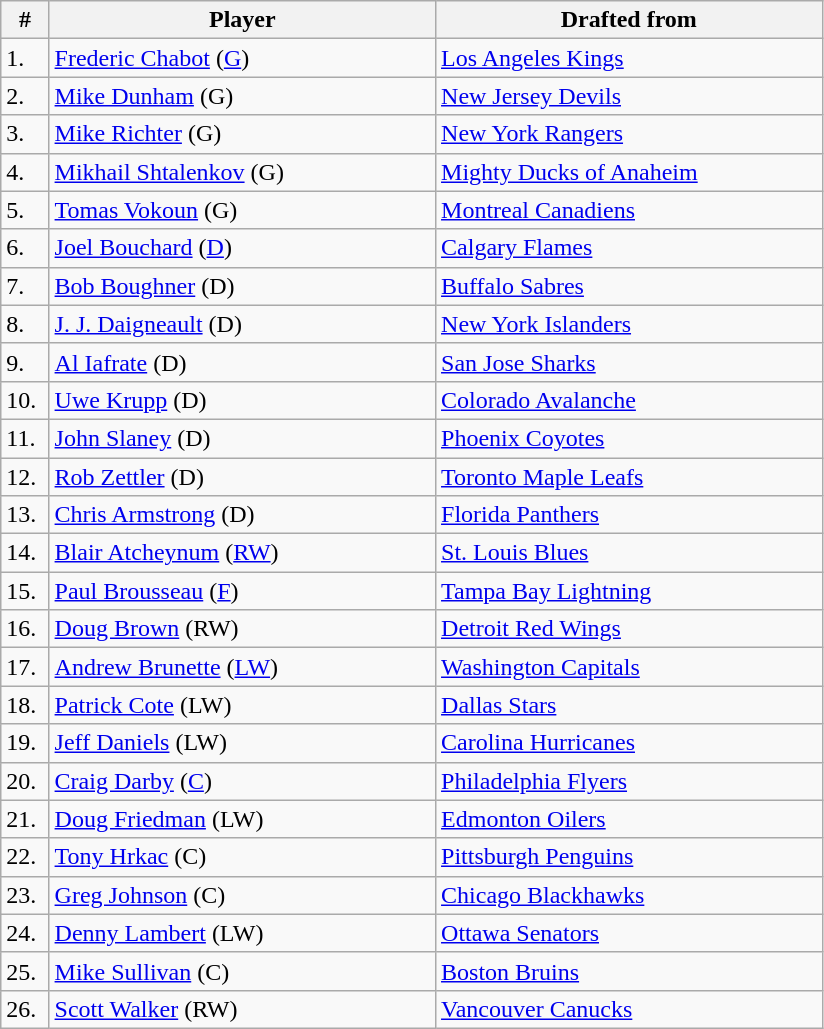<table class="wikitable">
<tr>
<th bgcolor="#DDDDFF" width="5%">#</th>
<th bgcolor="#DDDDFF" width="40%">Player</th>
<th bgcolor="#DDDDFF" width="40%">Drafted from</th>
</tr>
<tr>
<td>1.</td>
<td><a href='#'>Frederic Chabot</a> (<a href='#'>G</a>)</td>
<td><a href='#'>Los Angeles Kings</a></td>
</tr>
<tr>
<td>2.</td>
<td><a href='#'>Mike Dunham</a> (G)</td>
<td><a href='#'>New Jersey Devils</a></td>
</tr>
<tr>
<td>3.</td>
<td><a href='#'>Mike Richter</a> (G)</td>
<td><a href='#'>New York Rangers</a></td>
</tr>
<tr>
<td>4.</td>
<td><a href='#'>Mikhail Shtalenkov</a> (G)</td>
<td><a href='#'>Mighty Ducks of Anaheim</a></td>
</tr>
<tr>
<td>5.</td>
<td><a href='#'>Tomas Vokoun</a> (G)</td>
<td><a href='#'>Montreal Canadiens</a></td>
</tr>
<tr>
<td>6.</td>
<td><a href='#'>Joel Bouchard</a> (<a href='#'>D</a>)</td>
<td><a href='#'>Calgary Flames</a></td>
</tr>
<tr>
<td>7.</td>
<td><a href='#'>Bob Boughner</a> (D)</td>
<td><a href='#'>Buffalo Sabres</a></td>
</tr>
<tr>
<td>8.</td>
<td><a href='#'>J. J. Daigneault</a> (D)</td>
<td><a href='#'>New York Islanders</a></td>
</tr>
<tr>
<td>9.</td>
<td><a href='#'>Al Iafrate</a> (D)</td>
<td><a href='#'>San Jose Sharks</a></td>
</tr>
<tr>
<td>10.</td>
<td><a href='#'>Uwe Krupp</a> (D)</td>
<td><a href='#'>Colorado Avalanche</a></td>
</tr>
<tr>
<td>11.</td>
<td><a href='#'>John Slaney</a> (D)</td>
<td><a href='#'>Phoenix Coyotes</a></td>
</tr>
<tr>
<td>12.</td>
<td><a href='#'>Rob Zettler</a> (D)</td>
<td><a href='#'>Toronto Maple Leafs</a></td>
</tr>
<tr>
<td>13.</td>
<td><a href='#'>Chris Armstrong</a> (D)</td>
<td><a href='#'>Florida Panthers</a></td>
</tr>
<tr>
<td>14.</td>
<td><a href='#'>Blair Atcheynum</a> (<a href='#'>RW</a>)</td>
<td><a href='#'>St. Louis Blues</a></td>
</tr>
<tr>
<td>15.</td>
<td><a href='#'>Paul Brousseau</a> (<a href='#'>F</a>)</td>
<td><a href='#'>Tampa Bay Lightning</a></td>
</tr>
<tr>
<td>16.</td>
<td><a href='#'>Doug Brown</a> (RW)</td>
<td><a href='#'>Detroit Red Wings</a></td>
</tr>
<tr>
<td>17.</td>
<td><a href='#'>Andrew Brunette</a> (<a href='#'>LW</a>)</td>
<td><a href='#'>Washington Capitals</a></td>
</tr>
<tr>
<td>18.</td>
<td><a href='#'>Patrick Cote</a> (LW)</td>
<td><a href='#'>Dallas Stars</a></td>
</tr>
<tr>
<td>19.</td>
<td><a href='#'>Jeff Daniels</a> (LW)</td>
<td><a href='#'>Carolina Hurricanes</a></td>
</tr>
<tr>
<td>20.</td>
<td><a href='#'>Craig Darby</a> (<a href='#'>C</a>)</td>
<td><a href='#'>Philadelphia Flyers</a></td>
</tr>
<tr>
<td>21.</td>
<td><a href='#'>Doug Friedman</a> (LW)</td>
<td><a href='#'>Edmonton Oilers</a></td>
</tr>
<tr>
<td>22.</td>
<td><a href='#'>Tony Hrkac</a> (C)</td>
<td><a href='#'>Pittsburgh Penguins</a></td>
</tr>
<tr>
<td>23.</td>
<td><a href='#'>Greg Johnson</a> (C)</td>
<td><a href='#'>Chicago Blackhawks</a></td>
</tr>
<tr>
<td>24.</td>
<td><a href='#'>Denny Lambert</a> (LW)</td>
<td><a href='#'>Ottawa Senators</a></td>
</tr>
<tr>
<td>25.</td>
<td><a href='#'>Mike Sullivan</a> (C)</td>
<td><a href='#'>Boston Bruins</a></td>
</tr>
<tr>
<td>26.</td>
<td><a href='#'>Scott Walker</a> (RW)</td>
<td><a href='#'>Vancouver Canucks</a></td>
</tr>
</table>
